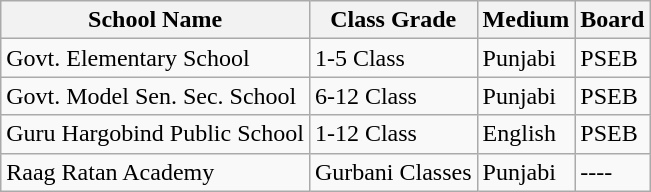<table class="wikitable">
<tr>
<th>School Name</th>
<th>Class Grade</th>
<th>Medium</th>
<th>Board</th>
</tr>
<tr>
<td>Govt. Elementary School</td>
<td>1-5 Class</td>
<td>Punjabi</td>
<td>PSEB</td>
</tr>
<tr>
<td>Govt. Model Sen. Sec. School</td>
<td>6-12 Class</td>
<td>Punjabi</td>
<td>PSEB</td>
</tr>
<tr>
<td>Guru Hargobind Public School</td>
<td>1-12 Class</td>
<td>English</td>
<td>PSEB</td>
</tr>
<tr>
<td>Raag Ratan Academy</td>
<td>Gurbani Classes</td>
<td>Punjabi</td>
<td>----</td>
</tr>
</table>
